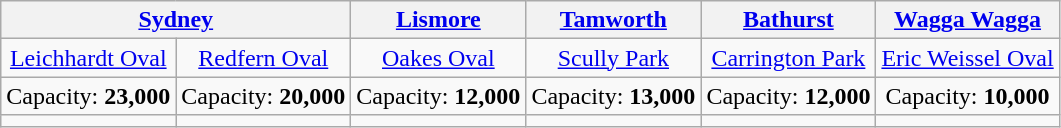<table class="wikitable" style="text-align:center">
<tr>
<th colspan=2><a href='#'>Sydney</a></th>
<th><a href='#'>Lismore</a></th>
<th><a href='#'>Tamworth</a></th>
<th><a href='#'>Bathurst</a></th>
<th><a href='#'>Wagga Wagga</a></th>
</tr>
<tr>
<td><a href='#'>Leichhardt Oval</a></td>
<td><a href='#'>Redfern Oval</a></td>
<td><a href='#'>Oakes Oval</a></td>
<td><a href='#'>Scully Park</a></td>
<td><a href='#'>Carrington Park</a></td>
<td><a href='#'>Eric Weissel Oval</a></td>
</tr>
<tr>
<td>Capacity: <strong>23,000</strong></td>
<td>Capacity: <strong>20,000</strong></td>
<td>Capacity: <strong>12,000</strong></td>
<td>Capacity: <strong>13,000</strong></td>
<td>Capacity: <strong>12,000</strong></td>
<td>Capacity: <strong>10,000</strong></td>
</tr>
<tr>
<td></td>
<td></td>
<td></td>
<td></td>
<td></td>
<td></td>
</tr>
</table>
